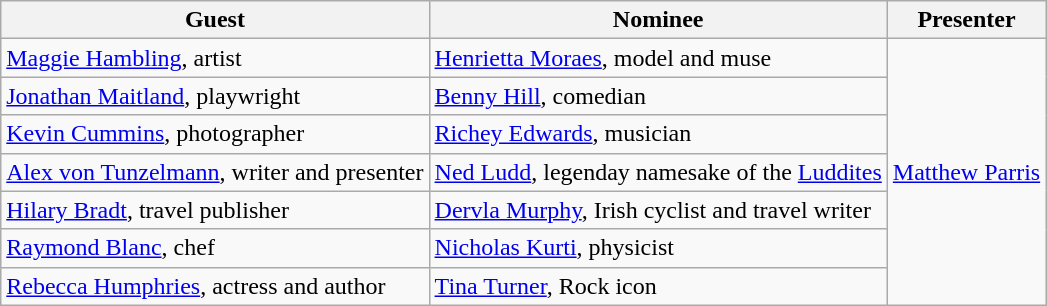<table class="wikitable">
<tr>
<th>Guest</th>
<th>Nominee</th>
<th>Presenter</th>
</tr>
<tr>
<td><a href='#'>Maggie Hambling</a>, artist</td>
<td><a href='#'>Henrietta Moraes</a>, model and muse</td>
<td rowspan="7"><a href='#'>Matthew Parris</a></td>
</tr>
<tr>
<td><a href='#'>Jonathan Maitland</a>, playwright</td>
<td><a href='#'>Benny Hill</a>, comedian</td>
</tr>
<tr>
<td><a href='#'>Kevin Cummins</a>, photographer</td>
<td><a href='#'>Richey Edwards</a>, musician</td>
</tr>
<tr>
<td><a href='#'>Alex von Tunzelmann</a>, writer and presenter</td>
<td><a href='#'>Ned Ludd</a>, legenday namesake of the <a href='#'>Luddites</a></td>
</tr>
<tr>
<td><a href='#'>Hilary Bradt</a>, travel publisher</td>
<td><a href='#'>Dervla Murphy</a>, Irish cyclist and travel writer</td>
</tr>
<tr>
<td><a href='#'>Raymond Blanc</a>, chef</td>
<td><a href='#'>Nicholas Kurti</a>, physicist</td>
</tr>
<tr>
<td><a href='#'>Rebecca Humphries</a>, actress and author</td>
<td><a href='#'>Tina Turner</a>, Rock icon</td>
</tr>
</table>
